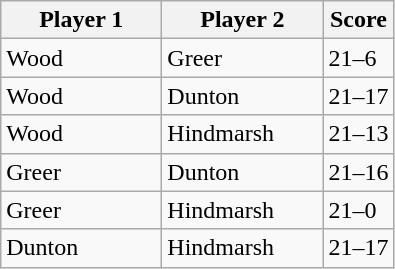<table class="wikitable">
<tr>
<th width=100>Player 1</th>
<th width=100>Player 2</th>
<th width=40>Score</th>
</tr>
<tr>
<td>Wood</td>
<td>Greer</td>
<td>21–6</td>
</tr>
<tr>
<td>Wood</td>
<td>Dunton</td>
<td>21–17</td>
</tr>
<tr>
<td>Wood</td>
<td>Hindmarsh</td>
<td>21–13</td>
</tr>
<tr>
<td>Greer</td>
<td>Dunton</td>
<td>21–16</td>
</tr>
<tr>
<td>Greer</td>
<td>Hindmarsh</td>
<td>21–0</td>
</tr>
<tr>
<td>Dunton</td>
<td>Hindmarsh</td>
<td>21–17</td>
</tr>
</table>
